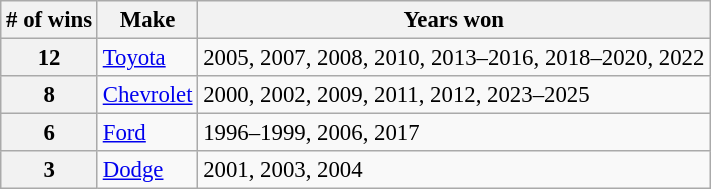<table class="wikitable" style="font-size: 95%;">
<tr>
<th># of wins</th>
<th>Make</th>
<th>Years won</th>
</tr>
<tr>
<th>12</th>
<td> <a href='#'>Toyota</a></td>
<td>2005, 2007, 2008, 2010, 2013–2016, 2018–2020, 2022</td>
</tr>
<tr>
<th>8</th>
<td> <a href='#'>Chevrolet</a></td>
<td>2000, 2002, 2009, 2011, 2012, 2023–2025</td>
</tr>
<tr>
<th>6</th>
<td> <a href='#'>Ford</a></td>
<td>1996–1999, 2006, 2017</td>
</tr>
<tr>
<th>3</th>
<td> <a href='#'>Dodge</a></td>
<td>2001, 2003, 2004</td>
</tr>
</table>
